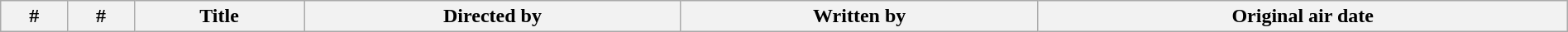<table class="wikitable plainrowheaders" style="width:100%; margin:auto;">
<tr>
<th>#</th>
<th>#</th>
<th>Title</th>
<th>Directed by</th>
<th>Written by</th>
<th>Original air date<br>


















































</th>
</tr>
</table>
